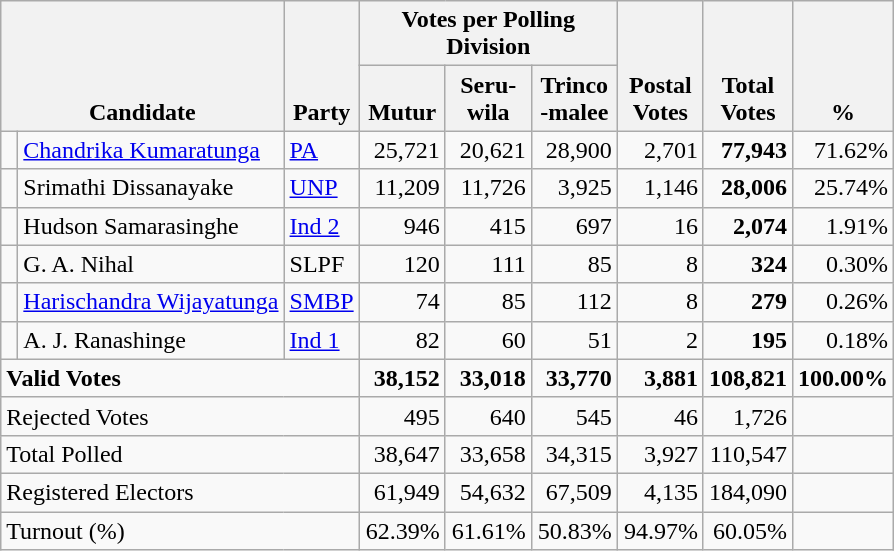<table class="wikitable" border="1" style="text-align:right;">
<tr>
<th align=left valign=bottom rowspan=2 colspan=2>Candidate</th>
<th align=left valign=bottom rowspan=2 width="40">Party</th>
<th colspan=3>Votes per Polling Division</th>
<th align=center valign=bottom rowspan=2 width="50">Postal<br>Votes</th>
<th align=center valign=bottom rowspan=2 width="50">Total Votes</th>
<th align=center valign=bottom rowspan=2 width="50">%</th>
</tr>
<tr>
<th align=center valign=bottom width="50">Mutur</th>
<th align=center valign=bottom width="50">Seru-<br>wila</th>
<th align=center valign=bottom width="50">Trinco<br>-malee</th>
</tr>
<tr>
<td bgcolor=> </td>
<td align=left><a href='#'>Chandrika Kumaratunga</a></td>
<td align=left><a href='#'>PA</a></td>
<td>25,721</td>
<td>20,621</td>
<td>28,900</td>
<td>2,701</td>
<td><strong>77,943</strong></td>
<td>71.62%</td>
</tr>
<tr>
<td bgcolor=> </td>
<td align=left>Srimathi Dissanayake</td>
<td align=left><a href='#'>UNP</a></td>
<td>11,209</td>
<td>11,726</td>
<td>3,925</td>
<td>1,146</td>
<td><strong>28,006</strong></td>
<td>25.74%</td>
</tr>
<tr>
<td bgcolor=> </td>
<td align=left>Hudson Samarasinghe</td>
<td align=left><a href='#'>Ind 2</a></td>
<td>946</td>
<td>415</td>
<td>697</td>
<td>16</td>
<td><strong>2,074</strong></td>
<td>1.91%</td>
</tr>
<tr>
<td bgcolor=> </td>
<td align=left>G. A. Nihal</td>
<td align=left>SLPF</td>
<td>120</td>
<td>111</td>
<td>85</td>
<td>8</td>
<td><strong>324</strong></td>
<td>0.30%</td>
</tr>
<tr>
<td bgcolor=> </td>
<td align=left><a href='#'>Harischandra Wijayatunga</a></td>
<td align=left><a href='#'>SMBP</a></td>
<td>74</td>
<td>85</td>
<td>112</td>
<td>8</td>
<td><strong>279</strong></td>
<td>0.26%</td>
</tr>
<tr>
<td bgcolor=> </td>
<td align=left>A. J. Ranashinge</td>
<td align=left><a href='#'>Ind 1</a></td>
<td>82</td>
<td>60</td>
<td>51</td>
<td>2</td>
<td><strong>195</strong></td>
<td>0.18%</td>
</tr>
<tr>
<td align=left colspan=3><strong>Valid Votes</strong></td>
<td><strong>38,152</strong></td>
<td><strong>33,018</strong></td>
<td><strong>33,770</strong></td>
<td><strong>3,881</strong></td>
<td><strong>108,821</strong></td>
<td><strong>100.00%</strong></td>
</tr>
<tr>
<td align=left colspan=3>Rejected Votes</td>
<td>495</td>
<td>640</td>
<td>545</td>
<td>46</td>
<td>1,726</td>
<td></td>
</tr>
<tr>
<td align=left colspan=3>Total Polled</td>
<td>38,647</td>
<td>33,658</td>
<td>34,315</td>
<td>3,927</td>
<td>110,547</td>
<td></td>
</tr>
<tr>
<td align=left colspan=3>Registered Electors</td>
<td>61,949</td>
<td>54,632</td>
<td>67,509</td>
<td>4,135</td>
<td>184,090</td>
<td></td>
</tr>
<tr>
<td align=left colspan=3>Turnout (%)</td>
<td>62.39%</td>
<td>61.61%</td>
<td>50.83%</td>
<td>94.97%</td>
<td>60.05%</td>
<td></td>
</tr>
</table>
